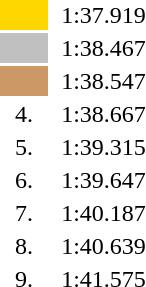<table style="text-align:center">
<tr>
<td style="width:30px; background:gold;"></td>
<td align=left></td>
<td width=60>1:37.919</td>
</tr>
<tr>
<td style="background:silver;"></td>
<td align=left></td>
<td>1:38.467</td>
</tr>
<tr>
<td style="background:#c96;"></td>
<td align=left></td>
<td>1:38.547</td>
</tr>
<tr>
<td>4.</td>
<td align=left></td>
<td>1:38.667</td>
</tr>
<tr>
<td>5.</td>
<td align=left></td>
<td>1:39.315</td>
</tr>
<tr>
<td>6.</td>
<td align=left></td>
<td>1:39.647</td>
</tr>
<tr>
<td>7.</td>
<td align=left></td>
<td>1:40.187</td>
</tr>
<tr>
<td>8.</td>
<td align=left></td>
<td>1:40.639</td>
</tr>
<tr>
<td>9.</td>
<td align=left></td>
<td>1:41.575</td>
</tr>
</table>
